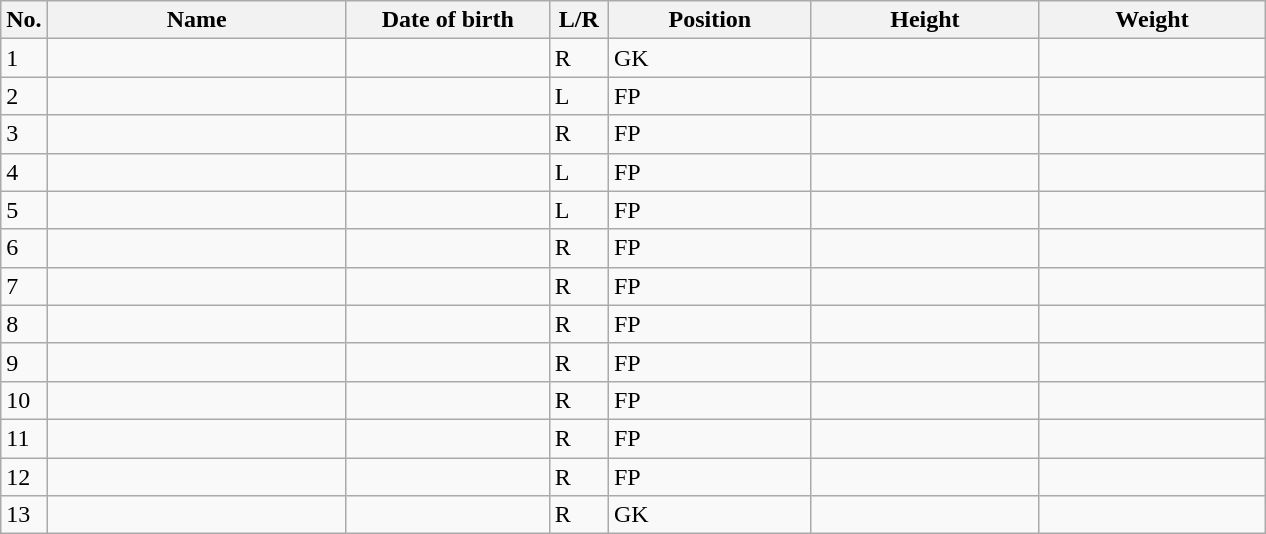<table class=wikitable sortable style=font-size:100%; text-align:center;>
<tr>
<th>No.</th>
<th style=width:12em>Name</th>
<th style=width:8em>Date of birth</th>
<th style=width:2em>L/R</th>
<th style=width:8em>Position</th>
<th style=width:9em>Height</th>
<th style=width:9em>Weight</th>
</tr>
<tr>
<td>1</td>
<td align=left></td>
<td></td>
<td>R</td>
<td>GK</td>
<td></td>
<td></td>
</tr>
<tr>
<td>2</td>
<td align=left></td>
<td></td>
<td>L</td>
<td>FP</td>
<td></td>
<td></td>
</tr>
<tr>
<td>3</td>
<td align=left></td>
<td></td>
<td>R</td>
<td>FP</td>
<td></td>
<td></td>
</tr>
<tr>
<td>4</td>
<td align=left></td>
<td></td>
<td>L</td>
<td>FP</td>
<td></td>
<td></td>
</tr>
<tr>
<td>5</td>
<td align=left></td>
<td></td>
<td>L</td>
<td>FP</td>
<td></td>
<td></td>
</tr>
<tr>
<td>6</td>
<td align=left></td>
<td></td>
<td>R</td>
<td>FP</td>
<td></td>
<td></td>
</tr>
<tr>
<td>7</td>
<td align=left></td>
<td></td>
<td>R</td>
<td>FP</td>
<td></td>
<td></td>
</tr>
<tr>
<td>8</td>
<td align=left></td>
<td></td>
<td>R</td>
<td>FP</td>
<td></td>
<td></td>
</tr>
<tr>
<td>9</td>
<td align=left></td>
<td></td>
<td>R</td>
<td>FP</td>
<td></td>
<td></td>
</tr>
<tr>
<td>10</td>
<td align=left></td>
<td></td>
<td>R</td>
<td>FP</td>
<td></td>
<td></td>
</tr>
<tr>
<td>11</td>
<td align=left></td>
<td></td>
<td>R</td>
<td>FP</td>
<td></td>
<td></td>
</tr>
<tr>
<td>12</td>
<td align=left></td>
<td></td>
<td>R</td>
<td>FP</td>
<td></td>
<td></td>
</tr>
<tr>
<td>13</td>
<td align=left></td>
<td></td>
<td>R</td>
<td>GK</td>
<td></td>
<td></td>
</tr>
</table>
